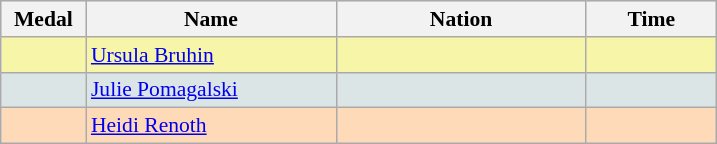<table class=wikitable style="border:1px solid #AAAAAA;font-size:90%">
<tr bgcolor="#E4E4E4">
<th width=50>Medal</th>
<th width=160>Name</th>
<th width=160>Nation</th>
<th width=80>Time</th>
</tr>
<tr bgcolor="#F7F6A8">
<td align="center"></td>
<td><a href='#'>Ursula Bruhin</a></td>
<td></td>
<td align="center"></td>
</tr>
<tr bgcolor="#DCE5E5">
<td align="center"></td>
<td><a href='#'>Julie Pomagalski</a></td>
<td></td>
<td align="center"></td>
</tr>
<tr bgcolor="#FFDAB9">
<td align="center"></td>
<td><a href='#'>Heidi Renoth</a></td>
<td></td>
<td align="center"></td>
</tr>
</table>
